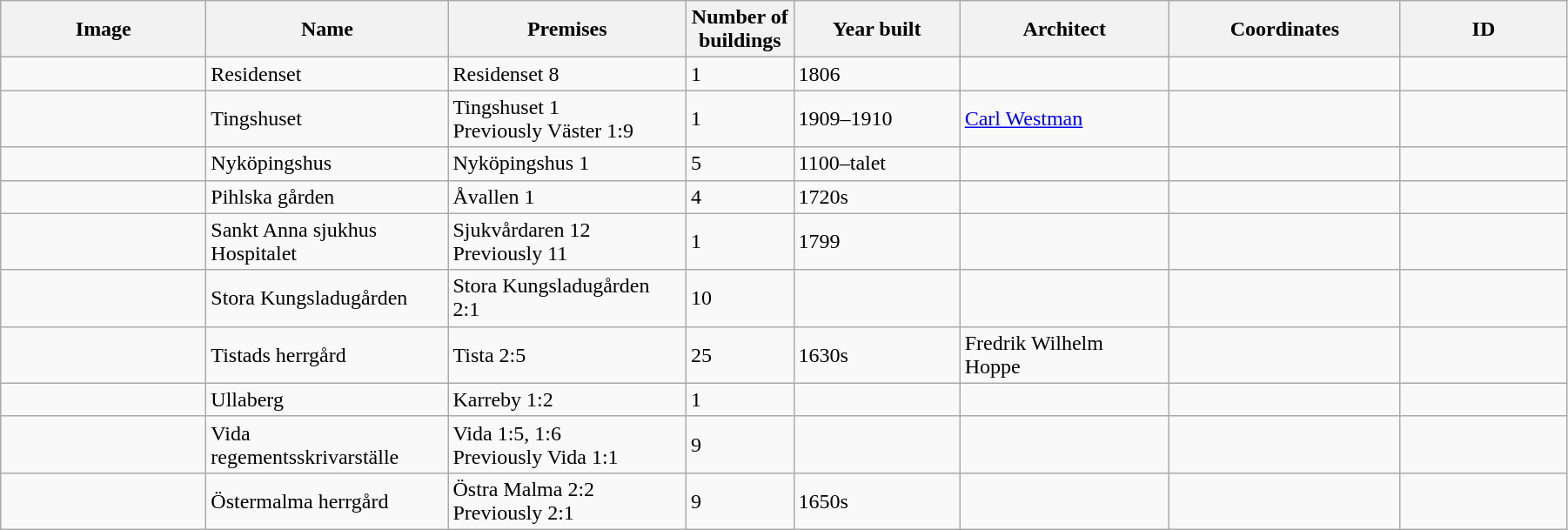<table class="wikitable" width="95%">
<tr>
<th width="150">Image</th>
<th>Name</th>
<th>Premises</th>
<th width="75">Number of<br>buildings</th>
<th width="120">Year built</th>
<th>Architect</th>
<th width="170">Coordinates</th>
<th width="120">ID</th>
</tr>
<tr>
<td></td>
<td Residenset, Nyköping>Residenset</td>
<td>Residenset 8</td>
<td>1</td>
<td>1806</td>
<td></td>
<td></td>
<td></td>
</tr>
<tr>
<td></td>
<td Tingshuset, Nyköping>Tingshuset</td>
<td>Tingshuset 1<br>Previously Väster 1:9</td>
<td>1</td>
<td>1909–1910</td>
<td><a href='#'>Carl Westman</a></td>
<td></td>
<td></td>
</tr>
<tr>
<td></td>
<td>Nyköpingshus</td>
<td>Nyköpingshus 1</td>
<td>5</td>
<td>1100–talet</td>
<td></td>
<td></td>
<td></td>
</tr>
<tr>
<td></td>
<td Prosten Pihls gård>Pihlska gården</td>
<td>Åvallen 1</td>
<td>4</td>
<td>1720s</td>
<td></td>
<td></td>
<td></td>
</tr>
<tr>
<td></td>
<td Sankta Annas sjukhus>Sankt Anna sjukhus<br>Hospitalet</td>
<td>Sjukvårdaren 12<br>Previously 11</td>
<td>1</td>
<td>1799</td>
<td></td>
<td></td>
<td></td>
</tr>
<tr>
<td></td>
<td>Stora Kungsladugården</td>
<td>Stora Kungsladugården 2:1</td>
<td>10</td>
<td></td>
<td></td>
<td></td>
<td></td>
</tr>
<tr>
<td></td>
<td Tistad slott>Tistads herrgård</td>
<td>Tista 2:5</td>
<td>25</td>
<td>1630s</td>
<td>Fredrik Wilhelm Hoppe</td>
<td></td>
<td></td>
</tr>
<tr>
<td></td>
<td>Ullaberg</td>
<td>Karreby 1:2</td>
<td>1</td>
<td></td>
<td></td>
<td></td>
<td></td>
</tr>
<tr>
<td></td>
<td>Vida regementsskrivarställe</td>
<td>Vida 1:5, 1:6<br>Previously Vida 1:1</td>
<td>9</td>
<td></td>
<td></td>
<td></td>
<td></td>
</tr>
<tr>
<td></td>
<td Östermalma>Östermalma herrgård</td>
<td>Östra Malma 2:2<br>Previously 2:1</td>
<td>9</td>
<td>1650s</td>
<td></td>
<td></td>
<td></td>
</tr>
</table>
